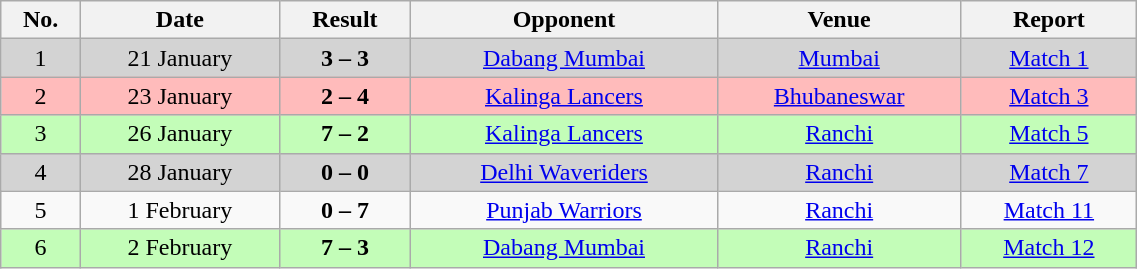<table class=wikitable style="width:60%;text-align:center; border:none">
<tr>
<th>No.</th>
<th>Date</th>
<th>Result</th>
<th>Opponent</th>
<th>Venue</th>
<th>Report</th>
</tr>
<tr style="background:#d3d3d3;">
<td>1</td>
<td>21 January</td>
<td><strong>3 – 3</strong></td>
<td><a href='#'>Dabang Mumbai</a></td>
<td><a href='#'>Mumbai</a></td>
<td><a href='#'>Match 1</a></td>
</tr>
<tr style="background:#fbb;">
<td>2</td>
<td>23 January</td>
<td><strong>2 – 4</strong></td>
<td><a href='#'>Kalinga Lancers</a></td>
<td><a href='#'>Bhubaneswar</a></td>
<td><a href='#'>Match 3</a></td>
</tr>
<tr style="background:#c3fdb8;">
<td>3</td>
<td>26 January</td>
<td><strong>7 – 2</strong></td>
<td><a href='#'>Kalinga Lancers</a></td>
<td><a href='#'>Ranchi</a></td>
<td><a href='#'>Match 5</a></td>
</tr>
<tr style="background:#d3d3d3;">
<td>4</td>
<td>28 January</td>
<td><strong>0 – 0</strong></td>
<td><a href='#'>Delhi Waveriders</a></td>
<td><a href='#'>Ranchi</a></td>
<td><a href='#'>Match 7</a></td>
</tr>
<tr style="background:;">
<td>5</td>
<td>1 February</td>
<td><strong>0 – 7</strong></td>
<td><a href='#'>Punjab Warriors</a></td>
<td><a href='#'>Ranchi</a></td>
<td><a href='#'>Match 11</a></td>
</tr>
<tr style="background:#c3fdb8;">
<td>6</td>
<td>2 February</td>
<td><strong>7 – 3</strong></td>
<td><a href='#'>Dabang Mumbai</a></td>
<td><a href='#'>Ranchi</a></td>
<td><a href='#'>Match 12</a></td>
</tr>
<tr style="background:#d3d3d3;">
</tr>
</table>
